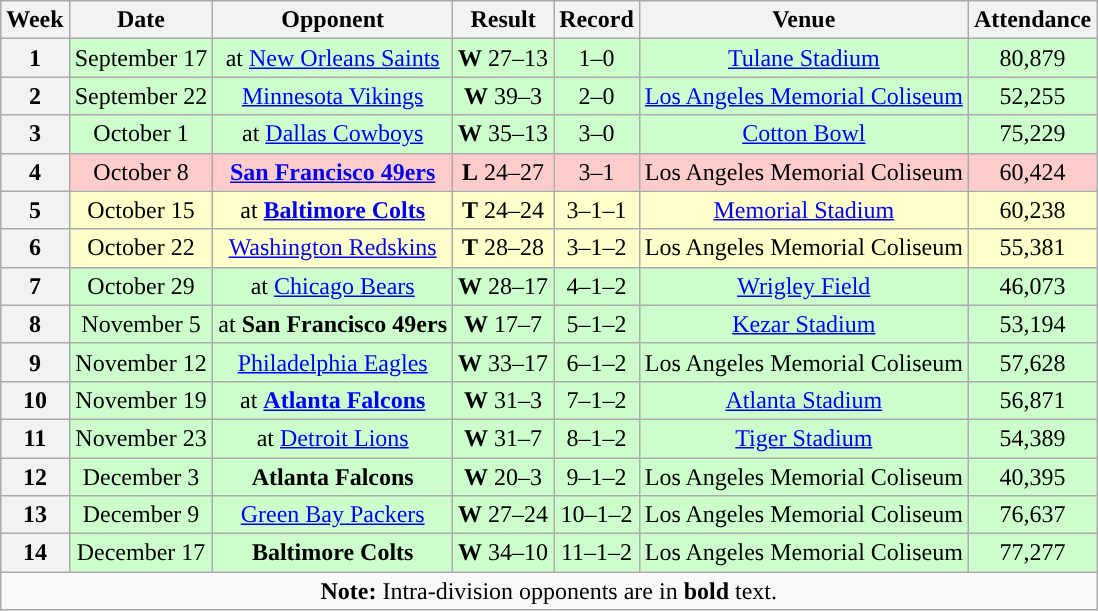<table class="wikitable" style="text-align:center">
<tr>
<th>Week</th>
<th>Date</th>
<th>Opponent</th>
<th>Result</th>
<th>Record</th>
<th>Venue</th>
<th>Attendance</th>
</tr>
<tr style="background:#cfc">
<th>1</th>
<td>September 17</td>
<td>at <a href='#'>New Orleans Saints</a></td>
<td><strong>W</strong> 27–13</td>
<td>1–0</td>
<td><a href='#'>Tulane Stadium</a></td>
<td>80,879</td>
</tr>
<tr style="background:#cfc">
<th>2</th>
<td>September 22</td>
<td><a href='#'>Minnesota Vikings</a></td>
<td><strong>W</strong> 39–3</td>
<td>2–0</td>
<td><a href='#'>Los Angeles Memorial Coliseum</a></td>
<td>52,255</td>
</tr>
<tr style="background:#cfc">
<th>3</th>
<td>October 1</td>
<td>at <a href='#'>Dallas Cowboys</a></td>
<td><strong>W</strong> 35–13</td>
<td>3–0</td>
<td><a href='#'>Cotton Bowl</a></td>
<td>75,229</td>
</tr>
<tr style="background:#fcc">
<th>4</th>
<td>October 8</td>
<td><strong><a href='#'>San Francisco 49ers</a></strong></td>
<td><strong>L</strong> 24–27</td>
<td>3–1</td>
<td>Los Angeles Memorial Coliseum</td>
<td>60,424</td>
</tr>
<tr style="background:#ffc">
<th>5</th>
<td>October 15</td>
<td>at <strong><a href='#'>Baltimore Colts</a></strong></td>
<td><strong>T</strong> 24–24</td>
<td>3–1–1</td>
<td><a href='#'>Memorial Stadium</a></td>
<td>60,238</td>
</tr>
<tr style="background:#ffc">
<th>6</th>
<td>October 22</td>
<td><a href='#'>Washington Redskins</a></td>
<td><strong>T</strong> 28–28</td>
<td>3–1–2</td>
<td>Los Angeles Memorial Coliseum</td>
<td>55,381</td>
</tr>
<tr style="background:#cfc">
<th>7</th>
<td>October 29</td>
<td>at <a href='#'>Chicago Bears</a></td>
<td><strong>W</strong> 28–17</td>
<td>4–1–2</td>
<td><a href='#'>Wrigley Field</a></td>
<td>46,073</td>
</tr>
<tr style="background:#cfc">
<th>8</th>
<td>November 5</td>
<td>at <strong>San Francisco 49ers</strong></td>
<td><strong>W</strong> 17–7</td>
<td>5–1–2</td>
<td><a href='#'>Kezar Stadium</a></td>
<td>53,194</td>
</tr>
<tr style="background:#cfc">
<th>9</th>
<td>November 12</td>
<td><a href='#'>Philadelphia Eagles</a></td>
<td><strong>W</strong> 33–17</td>
<td>6–1–2</td>
<td>Los Angeles Memorial Coliseum</td>
<td>57,628</td>
</tr>
<tr style="background:#cfc">
<th>10</th>
<td>November 19</td>
<td>at <strong><a href='#'>Atlanta Falcons</a></strong></td>
<td><strong>W</strong> 31–3</td>
<td>7–1–2</td>
<td><a href='#'>Atlanta Stadium</a></td>
<td>56,871</td>
</tr>
<tr style="background:#cfc">
<th>11</th>
<td>November 23</td>
<td>at <a href='#'>Detroit Lions</a></td>
<td><strong>W</strong> 31–7</td>
<td>8–1–2</td>
<td><a href='#'>Tiger Stadium</a></td>
<td>54,389</td>
</tr>
<tr style="background:#cfc">
<th>12</th>
<td>December 3</td>
<td><strong>Atlanta Falcons</strong></td>
<td><strong>W</strong> 20–3</td>
<td>9–1–2</td>
<td>Los Angeles Memorial Coliseum</td>
<td>40,395</td>
</tr>
<tr style="background:#cfc">
<th>13</th>
<td>December 9</td>
<td><a href='#'>Green Bay Packers</a></td>
<td><strong>W</strong> 27–24</td>
<td>10–1–2</td>
<td>Los Angeles Memorial Coliseum</td>
<td>76,637</td>
</tr>
<tr style="background:#cfc">
<th>14</th>
<td>December 17</td>
<td><strong>Baltimore Colts</strong></td>
<td><strong>W</strong> 34–10</td>
<td>11–1–2</td>
<td>Los Angeles Memorial Coliseum</td>
<td>77,277</td>
</tr>
<tr>
<td colspan="8"><strong>Note:</strong> Intra-division opponents are in <strong>bold</strong> text.</td>
</tr>
</table>
